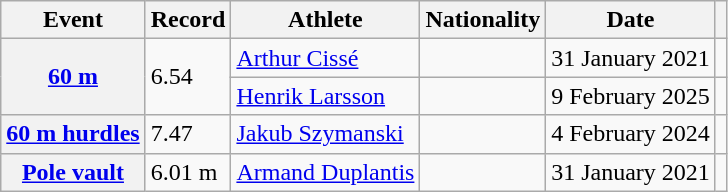<table class="wikitable plainrowheaders">
<tr>
<th scope="col">Event</th>
<th scope="col">Record</th>
<th scope="col">Athlete</th>
<th scope="col">Nationality</th>
<th scope="col">Date</th>
<th scope="col"></th>
</tr>
<tr>
<th rowspan=2 scope="rowgroup"><a href='#'>60 m</a></th>
<td rowspan=2>6.54</td>
<td><a href='#'>Arthur Cissé</a></td>
<td></td>
<td>31 January 2021</td>
<td></td>
</tr>
<tr>
<td><a href='#'>Henrik Larsson</a></td>
<td></td>
<td>9 February 2025</td>
<td></td>
</tr>
<tr>
<th scope="row"><a href='#'>60 m hurdles</a></th>
<td>7.47</td>
<td><a href='#'>Jakub Szymanski</a></td>
<td></td>
<td>4 February 2024</td>
<td></td>
</tr>
<tr>
<th scope="row"><a href='#'>Pole vault</a></th>
<td>6.01 m</td>
<td><a href='#'>Armand Duplantis</a></td>
<td></td>
<td>31 January 2021</td>
<td></td>
</tr>
</table>
